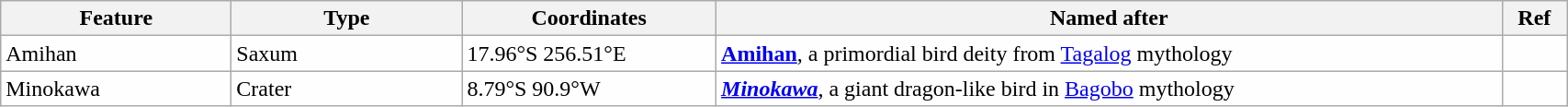<table class="wikitable" style="min-width: 90%;">
<tr>
<th style="width:10em">Feature</th>
<th style="width:10em">Type</th>
<th>Coordinates</th>
<th>Named after</th>
<th>Ref</th>
</tr>
<tr id=001 bgcolor=#fefefe>
<td>Amihan</td>
<td>Saxum</td>
<td>17.96°S 256.51°E</td>
<td><strong><a href='#'>Amihan</a></strong>, a primordial bird deity from <a href='#'>Tagalog</a> mythology</td>
<td></td>
</tr>
<tr id=002 bgcolor=#fefefe>
<td>Minokawa</td>
<td>Crater</td>
<td>8.79°S 90.9°W</td>
<td><strong><em><a href='#'>Minokawa</a></em></strong>, a giant dragon-like bird in <a href='#'>Bagobo</a> mythology</td>
<td></td>
</tr>
</table>
